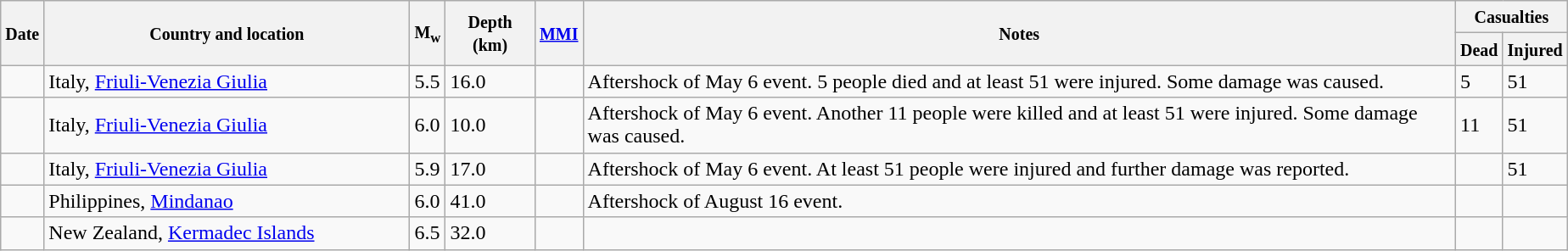<table class="wikitable sortable sort-under" style="border:1px black; margin-left:1em;">
<tr>
<th rowspan="2"><small>Date</small></th>
<th rowspan="2" style="width: 280px"><small>Country and location</small></th>
<th rowspan="2"><small>M<sub>w</sub></small></th>
<th rowspan="2"><small>Depth (km)</small></th>
<th rowspan="2"><small><a href='#'>MMI</a></small></th>
<th rowspan="2" class="unsortable"><small>Notes</small></th>
<th colspan="2"><small>Casualties</small></th>
</tr>
<tr>
<th><small>Dead</small></th>
<th><small>Injured</small></th>
</tr>
<tr>
<td></td>
<td>Italy, <a href='#'>Friuli-Venezia Giulia</a></td>
<td>5.5</td>
<td>16.0</td>
<td></td>
<td>Aftershock of May 6 event. 5 people died and at least 51 were injured. Some damage was caused.</td>
<td>5</td>
<td>51</td>
</tr>
<tr>
<td></td>
<td>Italy, <a href='#'>Friuli-Venezia Giulia</a></td>
<td>6.0</td>
<td>10.0</td>
<td></td>
<td>Aftershock of May 6 event. Another 11 people were killed and at least 51 were injured. Some damage was caused.</td>
<td>11</td>
<td>51</td>
</tr>
<tr>
<td></td>
<td>Italy, <a href='#'>Friuli-Venezia Giulia</a></td>
<td>5.9</td>
<td>17.0</td>
<td></td>
<td>Aftershock of May 6 event. At least 51 people were injured and further damage was reported.</td>
<td></td>
<td>51</td>
</tr>
<tr>
<td></td>
<td>Philippines, <a href='#'>Mindanao</a></td>
<td>6.0</td>
<td>41.0</td>
<td></td>
<td>Aftershock of August 16 event.</td>
<td></td>
<td></td>
</tr>
<tr>
<td></td>
<td>New Zealand, <a href='#'>Kermadec Islands</a></td>
<td>6.5</td>
<td>32.0</td>
<td></td>
<td></td>
<td></td>
<td></td>
</tr>
</table>
